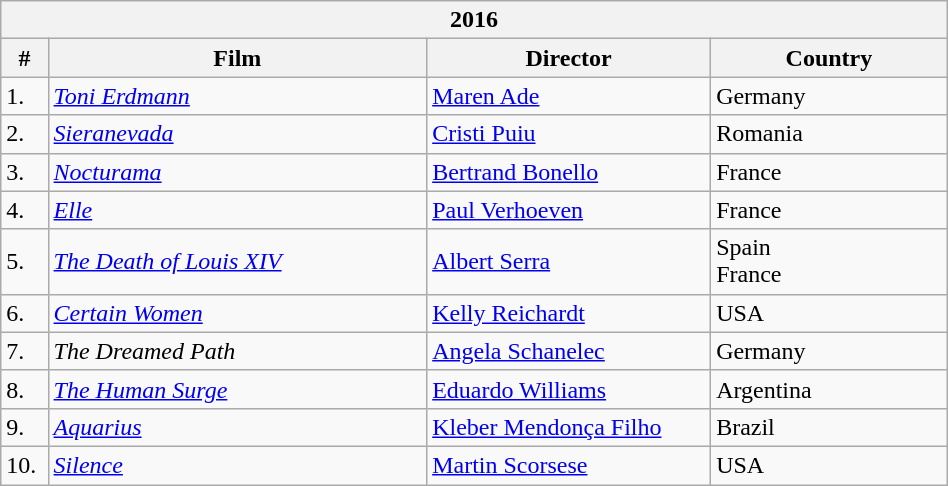<table class="wikitable" style="width:50%;" cellpadding="5">
<tr>
<th colspan=4>2016</th>
</tr>
<tr>
<th style="width:5%;">#</th>
<th style="width:40%;">Film</th>
<th style="width:30%;">Director</th>
<th style="width:25%;">Country</th>
</tr>
<tr>
<td>1.</td>
<td><em><a href='#'>Toni Erdmann</a></em></td>
<td><a href='#'>Maren Ade</a></td>
<td>Germany</td>
</tr>
<tr>
<td>2.</td>
<td><em><a href='#'>Sieranevada</a></em></td>
<td><a href='#'>Cristi Puiu</a></td>
<td>Romania</td>
</tr>
<tr>
<td>3.</td>
<td><em><a href='#'>Nocturama</a></em></td>
<td><a href='#'>Bertrand Bonello</a></td>
<td>France</td>
</tr>
<tr>
<td>4.</td>
<td><em><a href='#'>Elle</a></em></td>
<td><a href='#'>Paul Verhoeven</a></td>
<td>France</td>
</tr>
<tr>
<td>5.</td>
<td><em><a href='#'>The Death of Louis XIV</a></em></td>
<td><a href='#'>Albert Serra</a></td>
<td>Spain<br>France</td>
</tr>
<tr>
<td>6.</td>
<td><em><a href='#'>Certain Women</a></em></td>
<td><a href='#'>Kelly Reichardt</a></td>
<td>USA</td>
</tr>
<tr>
<td>7.</td>
<td><em>The Dreamed Path</em></td>
<td><a href='#'>Angela Schanelec</a></td>
<td>Germany</td>
</tr>
<tr>
<td>8.</td>
<td><em><a href='#'>The Human Surge</a></em></td>
<td><a href='#'>Eduardo Williams</a></td>
<td>Argentina</td>
</tr>
<tr>
<td>9.</td>
<td><em><a href='#'>Aquarius</a></em></td>
<td><a href='#'>Kleber Mendonça Filho</a></td>
<td>Brazil</td>
</tr>
<tr>
<td>10.</td>
<td><em><a href='#'>Silence</a></em></td>
<td><a href='#'>Martin Scorsese</a></td>
<td>USA</td>
</tr>
</table>
